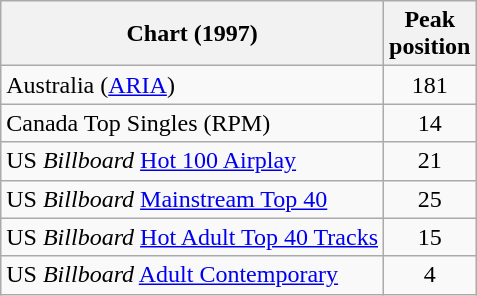<table class="wikitable sortable">
<tr>
<th>Chart (1997)</th>
<th>Peak<br>position</th>
</tr>
<tr>
<td>Australia (<a href='#'>ARIA</a>)</td>
<td align="center">181</td>
</tr>
<tr>
<td>Canada Top Singles (RPM) </td>
<td style="text-align:center;">14</td>
</tr>
<tr>
<td>US <em>Billboard</em> <a href='#'>Hot 100 Airplay</a></td>
<td style="text-align:center;">21</td>
</tr>
<tr>
<td>US <em>Billboard</em> <a href='#'>Mainstream Top 40</a></td>
<td style="text-align:center;">25</td>
</tr>
<tr>
<td>US <em>Billboard</em> <a href='#'>Hot Adult Top 40 Tracks</a></td>
<td style="text-align:center;">15</td>
</tr>
<tr>
<td>US <em>Billboard</em> <a href='#'>Adult Contemporary</a></td>
<td style="text-align:center;">4</td>
</tr>
</table>
